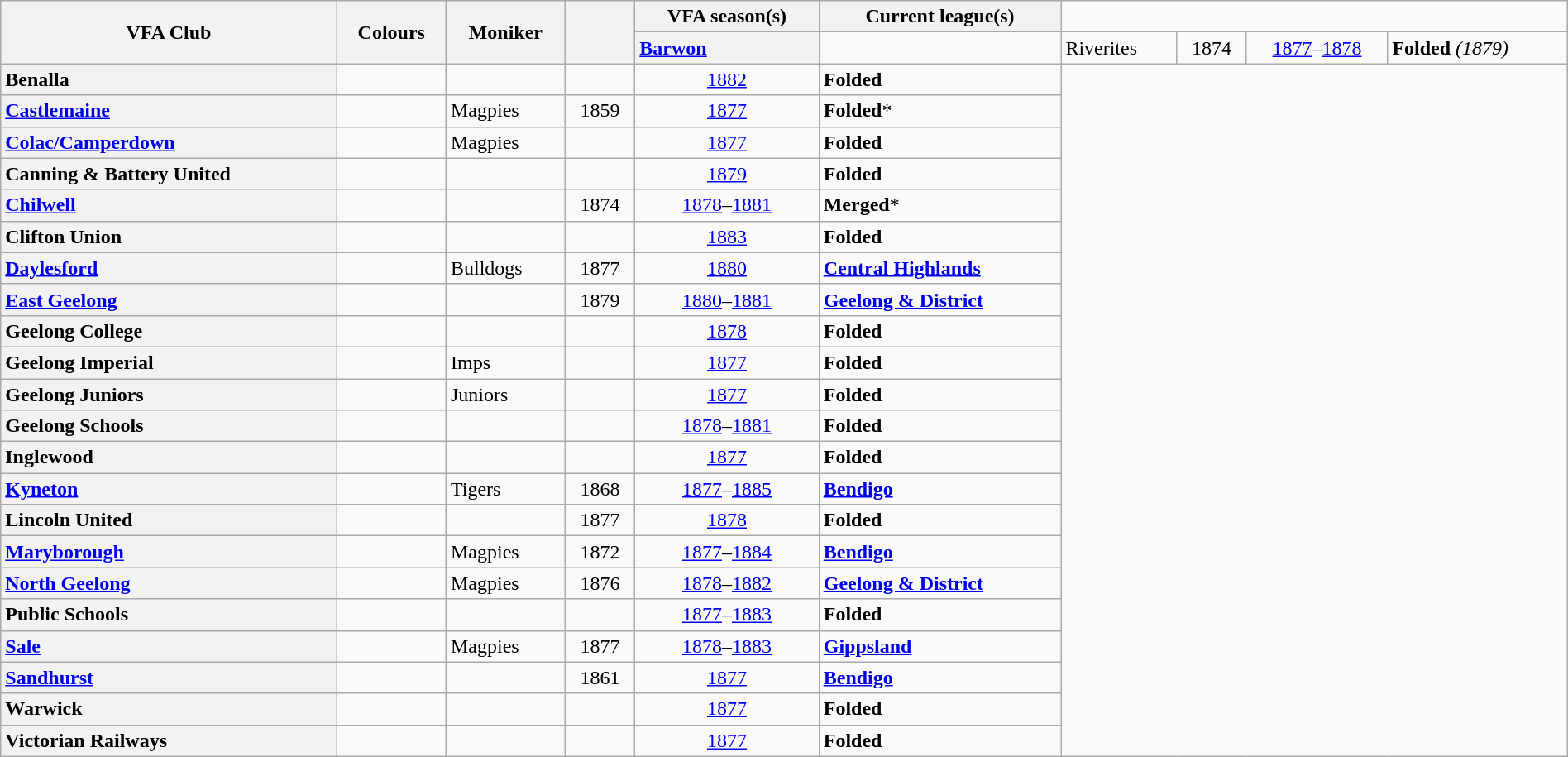<table class=" wikitable sortable" style="width:100%; text-align:left;">
<tr>
<th rowspan="2" text-align:left;>VFA Club</th>
<th rowspan="2" class="unsortable">Colours</th>
<th rowspan="2">Moniker</th>
<th rowspan="2"></th>
<th colspan="1">VFA season(s)</th>
<th colspan="1">Current league(s)</th>
</tr>
<tr>
<th style="text-align:left"><a href='#'>Barwon</a></th>
<td></td>
<td>Riverites</td>
<td style="text-align:center;">1874</td>
<td style="text-align:center;"><a href='#'>1877</a>–<a href='#'>1878</a></td>
<td><strong>Folded</strong> <em>(1879)</em></td>
</tr>
<tr>
<th style="text-align:left">Benalla</th>
<td></td>
<td></td>
<td style="text-align:center;"></td>
<td style="text-align:center;"><a href='#'>1882</a></td>
<td><strong>Folded</strong></td>
</tr>
<tr>
<th style="text-align:left"><a href='#'>Castlemaine</a></th>
<td></td>
<td>Magpies</td>
<td style="text-align:center;">1859</td>
<td style="text-align:center;"><a href='#'>1877</a></td>
<td><strong>Folded</strong>*</td>
</tr>
<tr>
<th style="text-align:left"><a href='#'>Colac/Camperdown</a></th>
<td></td>
<td>Magpies</td>
<td style="text-align:center;"></td>
<td style="text-align:center;"><a href='#'>1877</a></td>
<td><strong>Folded</strong></td>
</tr>
<tr>
<th style="text-align:left">Canning & Battery United</th>
<td></td>
<td></td>
<td style="text-align:center;"></td>
<td style="text-align:center;"><a href='#'>1879</a></td>
<td><strong>Folded</strong></td>
</tr>
<tr>
<th style="text-align:left"><a href='#'>Chilwell</a></th>
<td></td>
<td></td>
<td style="text-align:center;">1874</td>
<td style="text-align:center;"><a href='#'>1878</a>–<a href='#'>1881</a></td>
<td><strong>Merged</strong>*</td>
</tr>
<tr>
<th style="text-align:left">Clifton Union</th>
<td></td>
<td></td>
<td style="text-align:center;"></td>
<td style="text-align:center;"><a href='#'>1883</a></td>
<td><strong>Folded</strong></td>
</tr>
<tr>
<th style="text-align:left"><a href='#'>Daylesford</a></th>
<td></td>
<td>Bulldogs</td>
<td style="text-align:center;">1877</td>
<td style="text-align:center;"><a href='#'>1880</a></td>
<td><strong><a href='#'>Central Highlands</a></strong></td>
</tr>
<tr>
<th style="text-align:left"><a href='#'>East Geelong</a></th>
<td></td>
<td></td>
<td style="text-align:center;">1879</td>
<td style="text-align:center;"><a href='#'>1880</a>–<a href='#'>1881</a></td>
<td><strong><a href='#'>Geelong & District</a></strong></td>
</tr>
<tr>
<th style="text-align:left">Geelong College</th>
<td></td>
<td></td>
<td style="text-align:center;"></td>
<td style="text-align:center;"><a href='#'>1878</a></td>
<td><strong>Folded</strong></td>
</tr>
<tr>
<th style="text-align:left">Geelong Imperial</th>
<td></td>
<td>Imps</td>
<td style="text-align:center;"></td>
<td style="text-align:center;"><a href='#'>1877</a></td>
<td><strong>Folded</strong><br></td>
</tr>
<tr>
<th style="text-align:left">Geelong Juniors</th>
<td></td>
<td>Juniors</td>
<td style="text-align:center;"></td>
<td style="text-align:center;"><a href='#'>1877</a></td>
<td><strong>Folded</strong><br></td>
</tr>
<tr>
<th style="text-align:left">Geelong Schools</th>
<td></td>
<td></td>
<td style="text-align:center;"></td>
<td style="text-align:center;"><a href='#'>1878</a>–<a href='#'>1881</a></td>
<td><strong>Folded</strong></td>
</tr>
<tr>
<th style="text-align:left">Inglewood</th>
<td></td>
<td></td>
<td style="text-align:center;"></td>
<td style="text-align:center;"><a href='#'>1877</a></td>
<td><strong>Folded</strong></td>
</tr>
<tr>
<th style="text-align:left"><a href='#'>Kyneton</a></th>
<td></td>
<td>Tigers</td>
<td style="text-align:center;">1868</td>
<td style="text-align:center;"><a href='#'>1877</a>–<a href='#'>1885</a></td>
<td><strong><a href='#'>Bendigo</a></strong></td>
</tr>
<tr>
<th style="text-align:left">Lincoln United</th>
<td></td>
<td></td>
<td style="text-align:center;">1877</td>
<td style="text-align:center;"><a href='#'>1878</a></td>
<td><strong>Folded</strong></td>
</tr>
<tr>
<th style="text-align:left"><a href='#'>Maryborough</a></th>
<td></td>
<td>Magpies</td>
<td style="text-align:center;">1872</td>
<td style="text-align:center;"><a href='#'>1877</a>–<a href='#'>1884</a></td>
<td><strong><a href='#'>Bendigo</a></strong></td>
</tr>
<tr>
<th style="text-align:left"><a href='#'>North Geelong</a></th>
<td></td>
<td>Magpies</td>
<td style="text-align:center;">1876</td>
<td style="text-align:center;"><a href='#'>1878</a>–<a href='#'>1882</a></td>
<td><strong><a href='#'>Geelong & District</a></strong></td>
</tr>
<tr>
<th style="text-align:left">Public Schools</th>
<td></td>
<td></td>
<td style="text-align:center;"></td>
<td style="text-align:center;"><a href='#'>1877</a>–<a href='#'>1883</a></td>
<td><strong>Folded</strong></td>
</tr>
<tr>
<th style="text-align:left"><a href='#'>Sale</a></th>
<td></td>
<td>Magpies</td>
<td style="text-align:center;">1877</td>
<td style="text-align:center;"><a href='#'>1878</a>–<a href='#'>1883</a></td>
<td><strong><a href='#'>Gippsland</a></strong></td>
</tr>
<tr>
<th style="text-align:left"><a href='#'>Sandhurst</a></th>
<td></td>
<td></td>
<td style="text-align:center;">1861</td>
<td style="text-align:center;"><a href='#'>1877</a></td>
<td><strong><a href='#'>Bendigo</a></strong></td>
</tr>
<tr>
<th style="text-align:left">Warwick</th>
<td></td>
<td></td>
<td style="text-align:center;"></td>
<td style="text-align:center;"><a href='#'>1877</a></td>
<td><strong>Folded</strong></td>
</tr>
<tr>
<th style="text-align:left">Victorian Railways</th>
<td></td>
<td></td>
<td style="text-align:center;"></td>
<td style="text-align:center;"><a href='#'>1877</a></td>
<td><strong>Folded</strong></td>
</tr>
</table>
